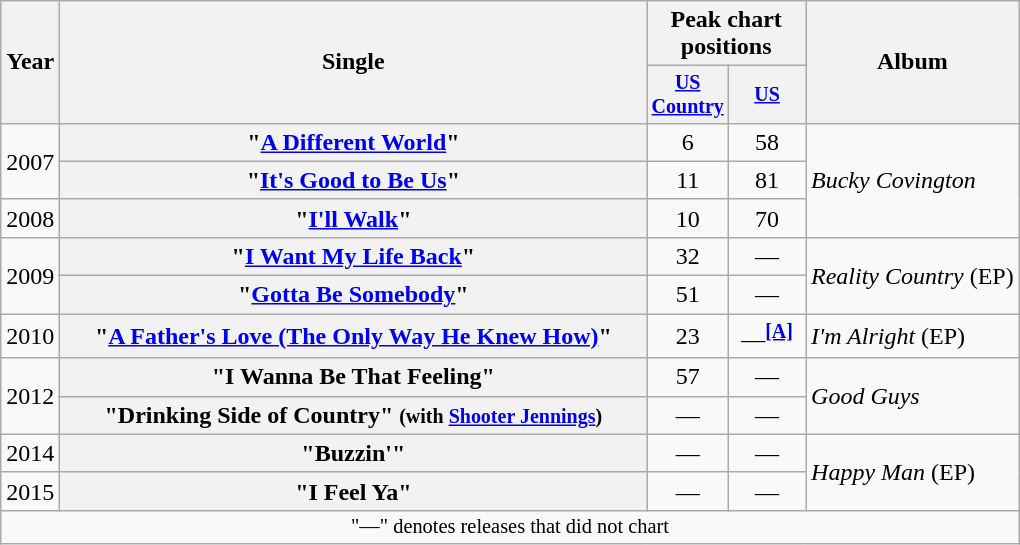<table class="wikitable plainrowheaders" style="text-align:center;">
<tr>
<th rowspan="2">Year</th>
<th rowspan="2" style="width:24em;">Single</th>
<th colspan="2">Peak chart<br>positions</th>
<th rowspan="2">Album</th>
</tr>
<tr style="font-size:smaller;">
<th width="45"><a href='#'>US Country</a><br></th>
<th width="45"><a href='#'>US</a><br></th>
</tr>
<tr>
<td rowspan="2">2007</td>
<th scope="row">"<a href='#'>A Different World</a>"</th>
<td>6</td>
<td>58</td>
<td align="left" rowspan="3"><em>Bucky Covington</em></td>
</tr>
<tr>
<th scope="row">"<a href='#'>It's Good to Be Us</a>"</th>
<td>11</td>
<td>81</td>
</tr>
<tr>
<td>2008</td>
<th scope="row">"<a href='#'>I'll Walk</a>"</th>
<td>10</td>
<td>70</td>
</tr>
<tr>
<td rowspan="2">2009</td>
<th scope="row">"<a href='#'>I Want My Life Back</a>"</th>
<td>32</td>
<td>—</td>
<td align="left" rowspan="2"><em>Reality Country</em> (EP)</td>
</tr>
<tr>
<th scope="row">"<a href='#'>Gotta Be Somebody</a>"</th>
<td>51</td>
<td>—</td>
</tr>
<tr>
<td>2010</td>
<th scope="row">"<a href='#'>A Father's Love (The Only Way He Knew How)</a>"</th>
<td>23</td>
<td>—<sup><span></span><a href='#'><strong>[A]</strong></a></sup></td>
<td align="left"><em>I'm Alright</em> (EP)</td>
</tr>
<tr>
<td rowspan="2">2012</td>
<th scope="row">"I Wanna Be That Feeling"</th>
<td>57</td>
<td>—</td>
<td align="left" rowspan="2"><em>Good Guys</em></td>
</tr>
<tr>
<th scope="row">"Drinking Side of Country" <small>(with <a href='#'>Shooter Jennings</a>)</small></th>
<td>—</td>
<td>—</td>
</tr>
<tr>
<td>2014</td>
<th scope="row">"Buzzin'"</th>
<td>—</td>
<td>—</td>
<td align="left" rowspan="2"><em>Happy Man</em> (EP)</td>
</tr>
<tr>
<td>2015</td>
<th scope="row">"I Feel Ya"</th>
<td>—</td>
<td>—</td>
</tr>
<tr>
<td colspan="5" style="font-size:85%">"—" denotes releases that did not chart</td>
</tr>
</table>
